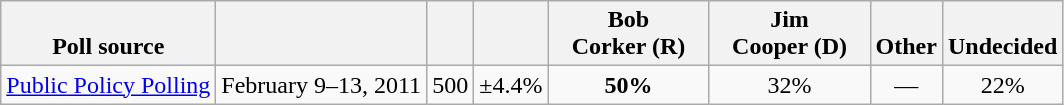<table class="wikitable" style="text-align:center">
<tr valign= bottom>
<th>Poll source</th>
<th></th>
<th></th>
<th></th>
<th style="width:100px;">Bob<br>Corker (R)</th>
<th style="width:100px;">Jim<br>Cooper (D)</th>
<th>Other</th>
<th>Undecided</th>
</tr>
<tr>
<td align=left><a href='#'>Public Policy Polling</a></td>
<td>February 9–13, 2011</td>
<td>500</td>
<td>±4.4%</td>
<td><strong>50%</strong></td>
<td>32%</td>
<td>—</td>
<td>22%</td>
</tr>
</table>
